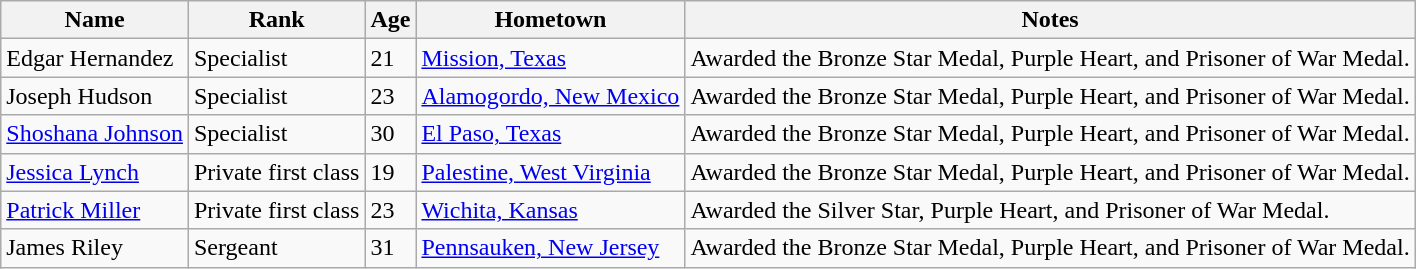<table class="wikitable sortable nowraplinks">
<tr>
<th>Name</th>
<th>Rank</th>
<th>Age</th>
<th>Hometown</th>
<th>Notes</th>
</tr>
<tr>
<td>Edgar Hernandez</td>
<td>Specialist</td>
<td>21</td>
<td><a href='#'>Mission, Texas</a></td>
<td>Awarded the Bronze Star Medal, Purple Heart, and Prisoner of War Medal.</td>
</tr>
<tr>
<td>Joseph Hudson</td>
<td>Specialist</td>
<td>23</td>
<td><a href='#'>Alamogordo, New Mexico</a></td>
<td>Awarded the Bronze Star Medal, Purple Heart, and Prisoner of War Medal.</td>
</tr>
<tr>
<td><a href='#'>Shoshana Johnson</a></td>
<td>Specialist</td>
<td>30</td>
<td><a href='#'>El Paso, Texas</a></td>
<td>Awarded the Bronze Star Medal, Purple Heart, and Prisoner of War Medal.</td>
</tr>
<tr>
<td><a href='#'>Jessica Lynch</a></td>
<td>Private first class</td>
<td>19</td>
<td><a href='#'>Palestine, West Virginia</a></td>
<td>Awarded the Bronze Star Medal, Purple Heart, and Prisoner of War Medal.</td>
</tr>
<tr>
<td><a href='#'>Patrick Miller</a></td>
<td>Private first class</td>
<td>23</td>
<td><a href='#'>Wichita, Kansas</a></td>
<td>Awarded the Silver Star, Purple Heart, and Prisoner of War Medal.</td>
</tr>
<tr>
<td>James Riley</td>
<td>Sergeant</td>
<td>31</td>
<td><a href='#'>Pennsauken, New Jersey</a></td>
<td>Awarded the Bronze Star Medal, Purple Heart, and Prisoner of War Medal.</td>
</tr>
</table>
